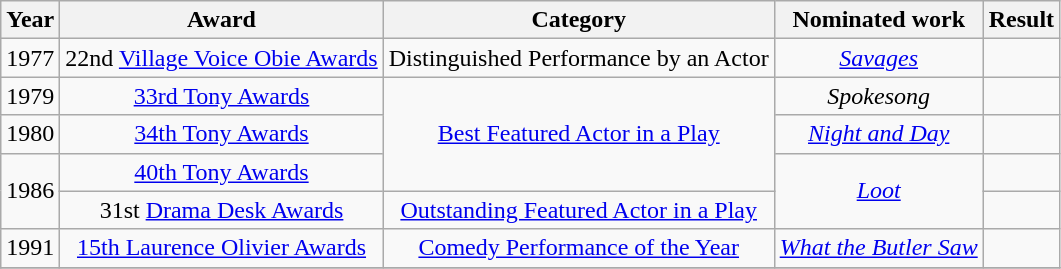<table class="wikitable sortable plainrowheaders" style="text-align:center;">
<tr>
<th>Year</th>
<th>Award</th>
<th>Category</th>
<th>Nominated work</th>
<th>Result</th>
</tr>
<tr>
<td>1977</td>
<td>22nd <a href='#'>Village Voice Obie Awards</a></td>
<td>Distinguished Performance by an Actor</td>
<td><em><a href='#'>Savages</a></em></td>
<td></td>
</tr>
<tr>
<td>1979</td>
<td><a href='#'>33rd Tony Awards</a></td>
<td rowspan="3"><a href='#'>Best Featured Actor in a Play</a></td>
<td><em>Spokesong</em></td>
<td></td>
</tr>
<tr>
<td>1980</td>
<td><a href='#'>34th Tony Awards</a></td>
<td><em><a href='#'>Night and Day</a></em></td>
<td></td>
</tr>
<tr>
<td rowspan="2">1986</td>
<td><a href='#'>40th Tony Awards</a></td>
<td rowspan="2"><em><a href='#'>Loot</a></em></td>
<td></td>
</tr>
<tr>
<td>31st <a href='#'>Drama Desk Awards</a></td>
<td><a href='#'>Outstanding Featured Actor in a Play</a></td>
<td></td>
</tr>
<tr>
<td>1991</td>
<td><a href='#'>15th Laurence Olivier Awards</a></td>
<td><a href='#'>Comedy Performance of the Year</a></td>
<td><em><a href='#'>What the Butler Saw</a></em></td>
<td></td>
</tr>
<tr>
</tr>
</table>
